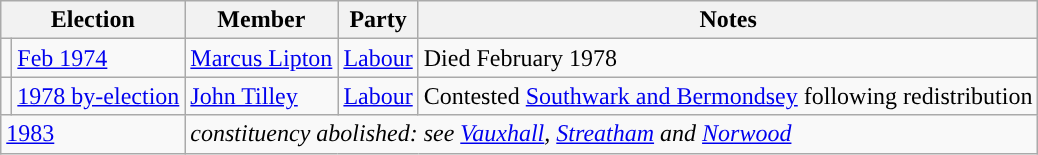<table class="wikitable">
<tr>
<th colspan="2">Election</th>
<th>Member</th>
<th>Party</th>
<th>Notes</th>
</tr>
<tr>
<td style="color:inherit;background-color: "></td>
<td><a href='#'>Feb 1974</a></td>
<td><a href='#'>Marcus Lipton</a></td>
<td><a href='#'>Labour</a></td>
<td>Died February 1978</td>
</tr>
<tr>
<td style="color:inherit;background-color: "></td>
<td><a href='#'>1978 by-election</a></td>
<td><a href='#'>John Tilley</a></td>
<td><a href='#'>Labour</a></td>
<td>Contested <a href='#'>Southwark and Bermondsey</a> following redistribution</td>
</tr>
<tr>
<td colspan="2"><a href='#'>1983</a></td>
<td colspan="3"><em>constituency abolished: see <a href='#'>Vauxhall</a>, <a href='#'>Streatham</a> and <a href='#'>Norwood</a></em></td>
</tr>
</table>
